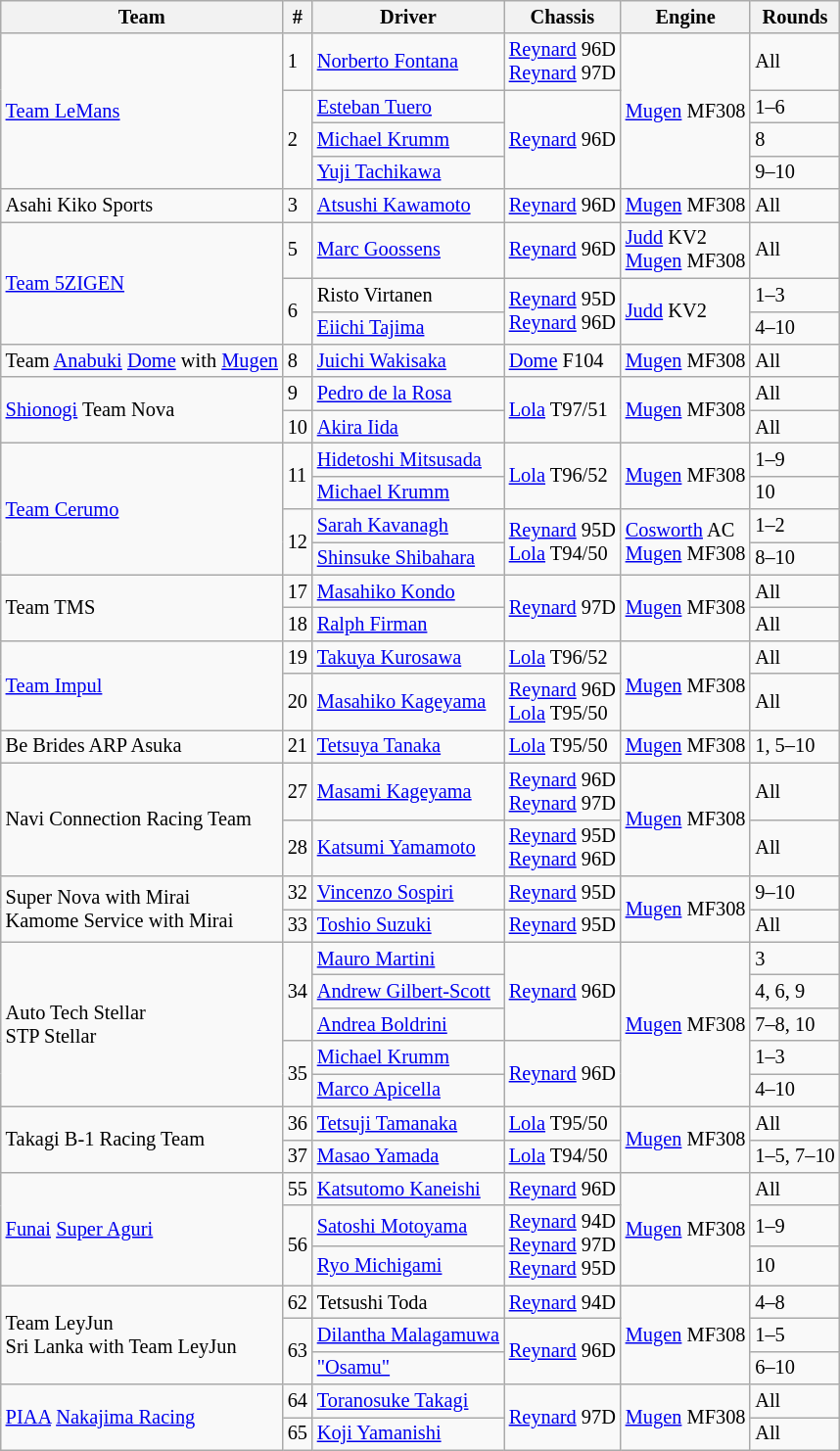<table class="wikitable" style="font-size:85%">
<tr>
<th>Team</th>
<th>#</th>
<th>Driver</th>
<th>Chassis</th>
<th>Engine</th>
<th>Rounds</th>
</tr>
<tr>
<td rowspan="4"><a href='#'>Team LeMans</a></td>
<td>1</td>
<td> <a href='#'>Norberto Fontana</a></td>
<td><a href='#'>Reynard</a> 96D<br><a href='#'>Reynard</a> 97D</td>
<td rowspan="4"><a href='#'>Mugen</a> MF308</td>
<td>All</td>
</tr>
<tr>
<td rowspan=3>2</td>
<td> <a href='#'>Esteban Tuero</a></td>
<td rowspan="3"><a href='#'>Reynard</a> 96D</td>
<td>1–6</td>
</tr>
<tr>
<td> <a href='#'>Michael Krumm</a></td>
<td>8</td>
</tr>
<tr>
<td> <a href='#'>Yuji Tachikawa</a></td>
<td>9–10</td>
</tr>
<tr>
<td>Asahi Kiko Sports</td>
<td>3</td>
<td> <a href='#'>Atsushi Kawamoto</a></td>
<td><a href='#'>Reynard</a> 96D</td>
<td><a href='#'>Mugen</a> MF308</td>
<td>All</td>
</tr>
<tr>
<td rowspan="3"><a href='#'>Team 5ZIGEN</a></td>
<td>5</td>
<td> <a href='#'>Marc Goossens</a></td>
<td><a href='#'>Reynard</a> 96D</td>
<td><a href='#'>Judd</a> KV2<br><a href='#'>Mugen</a> MF308</td>
<td>All</td>
</tr>
<tr>
<td rowspan=2>6</td>
<td> Risto Virtanen</td>
<td rowspan="2"><a href='#'>Reynard</a> 95D<br><a href='#'>Reynard</a> 96D</td>
<td rowspan="2"><a href='#'>Judd</a> KV2</td>
<td>1–3</td>
</tr>
<tr>
<td> <a href='#'>Eiichi Tajima</a></td>
<td>4–10</td>
</tr>
<tr>
<td>Team <a href='#'>Anabuki</a> <a href='#'>Dome</a> with <a href='#'>Mugen</a></td>
<td>8</td>
<td> <a href='#'>Juichi Wakisaka</a></td>
<td><a href='#'>Dome</a> F104</td>
<td><a href='#'>Mugen</a> MF308</td>
<td>All</td>
</tr>
<tr>
<td rowspan="2"><a href='#'>Shionogi</a> Team Nova</td>
<td>9</td>
<td> <a href='#'>Pedro de la Rosa</a></td>
<td rowspan="2"><a href='#'>Lola</a> T97/51</td>
<td rowspan="2"><a href='#'>Mugen</a> MF308</td>
<td>All</td>
</tr>
<tr>
<td>10</td>
<td> <a href='#'>Akira Iida</a></td>
<td>All</td>
</tr>
<tr>
<td rowspan="4"><a href='#'>Team Cerumo</a></td>
<td rowspan=2>11</td>
<td> <a href='#'>Hidetoshi Mitsusada</a></td>
<td rowspan="2"><a href='#'>Lola</a> T96/52</td>
<td rowspan="2"><a href='#'>Mugen</a> MF308</td>
<td>1–9</td>
</tr>
<tr>
<td> <a href='#'>Michael Krumm</a></td>
<td>10</td>
</tr>
<tr>
<td rowspan=2>12</td>
<td> <a href='#'>Sarah Kavanagh</a></td>
<td rowspan="2"><a href='#'>Reynard</a> 95D<br><a href='#'>Lola</a> T94/50</td>
<td rowspan="2"><a href='#'>Cosworth</a> AC<br><a href='#'>Mugen</a> MF308</td>
<td>1–2</td>
</tr>
<tr>
<td> <a href='#'>Shinsuke Shibahara</a></td>
<td>8–10</td>
</tr>
<tr>
<td rowspan="2">Team TMS</td>
<td>17</td>
<td> <a href='#'>Masahiko Kondo</a></td>
<td rowspan="2"><a href='#'>Reynard</a> 97D</td>
<td rowspan="2"><a href='#'>Mugen</a> MF308</td>
<td>All</td>
</tr>
<tr>
<td>18</td>
<td> <a href='#'>Ralph Firman</a></td>
<td>All</td>
</tr>
<tr>
<td rowspan="2"><a href='#'>Team Impul</a></td>
<td>19</td>
<td> <a href='#'>Takuya Kurosawa</a></td>
<td><a href='#'>Lola</a> T96/52</td>
<td rowspan="2"><a href='#'>Mugen</a> MF308</td>
<td>All</td>
</tr>
<tr>
<td>20</td>
<td> <a href='#'>Masahiko Kageyama</a></td>
<td><a href='#'>Reynard</a> 96D<br><a href='#'>Lola</a> T95/50</td>
<td>All</td>
</tr>
<tr>
<td>Be Brides ARP Asuka</td>
<td>21</td>
<td> <a href='#'>Tetsuya Tanaka</a></td>
<td><a href='#'>Lola</a> T95/50</td>
<td><a href='#'>Mugen</a> MF308</td>
<td>1, 5–10</td>
</tr>
<tr>
<td rowspan="2">Navi Connection Racing Team</td>
<td>27</td>
<td> <a href='#'>Masami Kageyama</a></td>
<td><a href='#'>Reynard</a> 96D<br><a href='#'>Reynard</a> 97D</td>
<td rowspan="2"><a href='#'>Mugen</a> MF308</td>
<td>All</td>
</tr>
<tr>
<td>28</td>
<td> <a href='#'>Katsumi Yamamoto</a></td>
<td><a href='#'>Reynard</a> 95D<br><a href='#'>Reynard</a> 96D</td>
<td>All</td>
</tr>
<tr>
<td rowspan="2">Super Nova with Mirai<br>Kamome Service with Mirai</td>
<td>32</td>
<td> <a href='#'>Vincenzo Sospiri</a></td>
<td><a href='#'>Reynard</a> 95D</td>
<td rowspan="2"><a href='#'>Mugen</a> MF308</td>
<td>9–10</td>
</tr>
<tr>
<td>33</td>
<td> <a href='#'>Toshio Suzuki</a></td>
<td><a href='#'>Reynard</a> 95D</td>
<td>All</td>
</tr>
<tr>
<td rowspan="5">Auto Tech Stellar<br>STP Stellar</td>
<td rowspan=3>34</td>
<td> <a href='#'>Mauro Martini</a></td>
<td rowspan="3"><a href='#'>Reynard</a> 96D</td>
<td rowspan="5"><a href='#'>Mugen</a> MF308</td>
<td>3</td>
</tr>
<tr>
<td> <a href='#'>Andrew Gilbert-Scott</a></td>
<td>4, 6, 9</td>
</tr>
<tr>
<td> <a href='#'>Andrea Boldrini</a></td>
<td>7–8, 10</td>
</tr>
<tr>
<td rowspan=2>35</td>
<td> <a href='#'>Michael Krumm</a></td>
<td rowspan="2"><a href='#'>Reynard</a> 96D</td>
<td>1–3</td>
</tr>
<tr>
<td> <a href='#'>Marco Apicella</a></td>
<td>4–10</td>
</tr>
<tr>
<td rowspan="2">Takagi B-1 Racing Team</td>
<td>36</td>
<td> <a href='#'>Tetsuji Tamanaka</a></td>
<td><a href='#'>Lola</a> T95/50</td>
<td rowspan="2"><a href='#'>Mugen</a> MF308</td>
<td>All</td>
</tr>
<tr>
<td>37</td>
<td> <a href='#'>Masao Yamada</a></td>
<td><a href='#'>Lola</a> T94/50</td>
<td>1–5, 7–10</td>
</tr>
<tr>
<td rowspan="3"><a href='#'>Funai</a> <a href='#'>Super Aguri</a></td>
<td>55</td>
<td> <a href='#'>Katsutomo Kaneishi</a></td>
<td><a href='#'>Reynard</a> 96D</td>
<td rowspan="3"><a href='#'>Mugen</a> MF308</td>
<td>All</td>
</tr>
<tr>
<td rowspan=2>56</td>
<td> <a href='#'>Satoshi Motoyama</a></td>
<td rowspan="2"><a href='#'>Reynard</a> 94D<br><a href='#'>Reynard</a> 97D<br><a href='#'>Reynard</a> 95D</td>
<td>1–9</td>
</tr>
<tr>
<td> <a href='#'>Ryo Michigami</a></td>
<td>10</td>
</tr>
<tr>
<td rowspan="3">Team LeyJun<br>Sri Lanka with Team LeyJun</td>
<td>62</td>
<td> Tetsushi Toda</td>
<td><a href='#'>Reynard</a> 94D</td>
<td rowspan="3"><a href='#'>Mugen</a> MF308</td>
<td>4–8</td>
</tr>
<tr>
<td rowspan=2>63</td>
<td> <a href='#'>Dilantha Malagamuwa</a></td>
<td rowspan="2"><a href='#'>Reynard</a> 96D</td>
<td>1–5</td>
</tr>
<tr>
<td> <a href='#'>"Osamu"</a></td>
<td>6–10</td>
</tr>
<tr>
<td rowspan="2"><a href='#'>PIAA</a> <a href='#'>Nakajima Racing</a></td>
<td>64</td>
<td> <a href='#'>Toranosuke Takagi</a></td>
<td rowspan="2"><a href='#'>Reynard</a> 97D</td>
<td rowspan="2"><a href='#'>Mugen</a> MF308</td>
<td>All</td>
</tr>
<tr>
<td>65</td>
<td> <a href='#'>Koji Yamanishi</a></td>
<td>All</td>
</tr>
</table>
